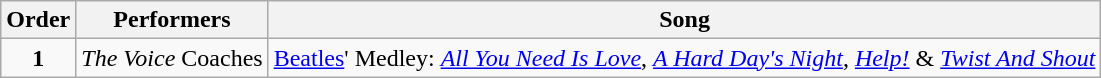<table class="wikitable sortable" style="text-align: center; width: auto;">
<tr>
<th>Order</th>
<th>Performers</th>
<th>Song</th>
</tr>
<tr>
<td><strong>1</strong></td>
<td><em>The Voice</em> Coaches <br></td>
<td><a href='#'>Beatles</a>' Medley: <em><a href='#'>All You Need Is Love</a></em>, <em><a href='#'>A Hard Day's Night</a></em>, <em><a href='#'>Help!</a></em> & <em><a href='#'>Twist And Shout</a></em></td>
</tr>
</table>
